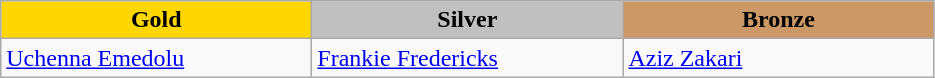<table class="wikitable" style="text-align:left">
<tr align="center">
<td width=200 bgcolor=gold><strong>Gold</strong></td>
<td width=200 bgcolor=silver><strong>Silver</strong></td>
<td width=200 bgcolor=CC9966><strong>Bronze</strong></td>
</tr>
<tr>
<td><a href='#'>Uchenna Emedolu</a><br><em></em></td>
<td><a href='#'>Frankie Fredericks</a><br><em></em></td>
<td><a href='#'>Aziz Zakari</a><br><em></em></td>
</tr>
</table>
